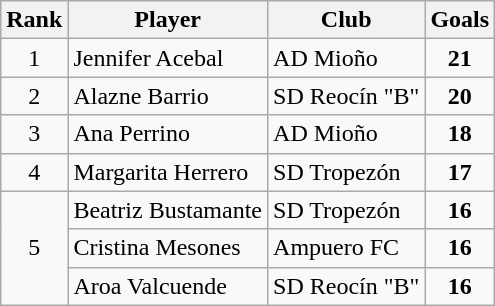<table class="wikitable" style="text-align:center">
<tr>
<th>Rank</th>
<th>Player</th>
<th>Club</th>
<th>Goals</th>
</tr>
<tr>
<td>1</td>
<td align="left">Jennifer Acebal</td>
<td align="left">AD Mioño</td>
<td><strong>21</strong></td>
</tr>
<tr>
<td>2</td>
<td align="left">Alazne Barrio</td>
<td align="left">SD Reocín "B"</td>
<td><strong>20</strong></td>
</tr>
<tr>
<td>3</td>
<td align="left">Ana Perrino</td>
<td align="left">AD Mioño</td>
<td><strong>18</strong></td>
</tr>
<tr>
<td>4</td>
<td align="left">Margarita Herrero</td>
<td align="left">SD Tropezón</td>
<td><strong>17</strong></td>
</tr>
<tr>
<td rowspan="3">5</td>
<td align="left">Beatriz Bustamante</td>
<td align="left">SD Tropezón</td>
<td><strong>16</strong></td>
</tr>
<tr>
<td align="left">Cristina Mesones</td>
<td align="left">Ampuero FC</td>
<td><strong>16</strong></td>
</tr>
<tr>
<td align="left">Aroa Valcuende</td>
<td align="left">SD Reocín "B"</td>
<td><strong>16</strong></td>
</tr>
</table>
